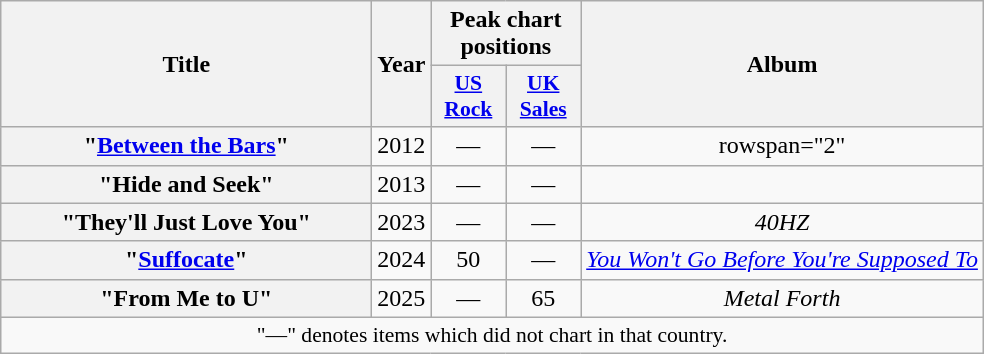<table class="wikitable plainrowheaders" style="text-align:center">
<tr>
<th scope="col" rowspan="2" style="width:15em;">Title</th>
<th scope="col" rowspan="2">Year</th>
<th colspan="2" scope="col">Peak chart positions</th>
<th scope="col" rowspan="2">Album</th>
</tr>
<tr>
<th scope="col" style="width:3em;font-size:90%;"><a href='#'>US<br>Rock</a><br></th>
<th scope="col" style="width:3em;font-size:90%;"><a href='#'>UK<br>Sales</a><br></th>
</tr>
<tr>
<th scope="row">"<a href='#'>Between the Bars</a>"<br></th>
<td>2012</td>
<td>—</td>
<td>—</td>
<td>rowspan="2" </td>
</tr>
<tr>
<th scope="row">"Hide and Seek"<br></th>
<td>2013</td>
<td>—</td>
<td>—</td>
</tr>
<tr>
<th scope="row">"They'll Just Love You"<br></th>
<td>2023</td>
<td>—</td>
<td>—</td>
<td><em>40HZ</em></td>
</tr>
<tr>
<th scope="row">"<a href='#'>Suffocate</a>"<br></th>
<td>2024</td>
<td>50</td>
<td>—</td>
<td><em><a href='#'>You Won't Go Before You're Supposed To</a></em></td>
</tr>
<tr>
<th scope="row">"From Me to U"<br></th>
<td>2025</td>
<td>—</td>
<td>65</td>
<td><em>Metal Forth</em></td>
</tr>
<tr>
<td colspan="5" style="font-size:90%">"—" denotes items which did not chart in that country.</td>
</tr>
</table>
